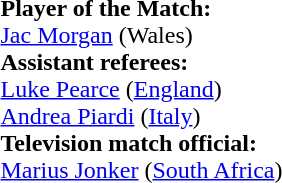<table style="width:100%">
<tr>
<td><br><strong>Player of the Match:</strong>
<br><a href='#'>Jac Morgan</a> (Wales)<br><strong>Assistant referees:</strong>
<br><a href='#'>Luke Pearce</a> (<a href='#'>England</a>)
<br><a href='#'>Andrea Piardi</a> (<a href='#'>Italy</a>)
<br><strong>Television match official:</strong>
<br><a href='#'>Marius Jonker</a> (<a href='#'>South Africa</a>)</td>
</tr>
</table>
